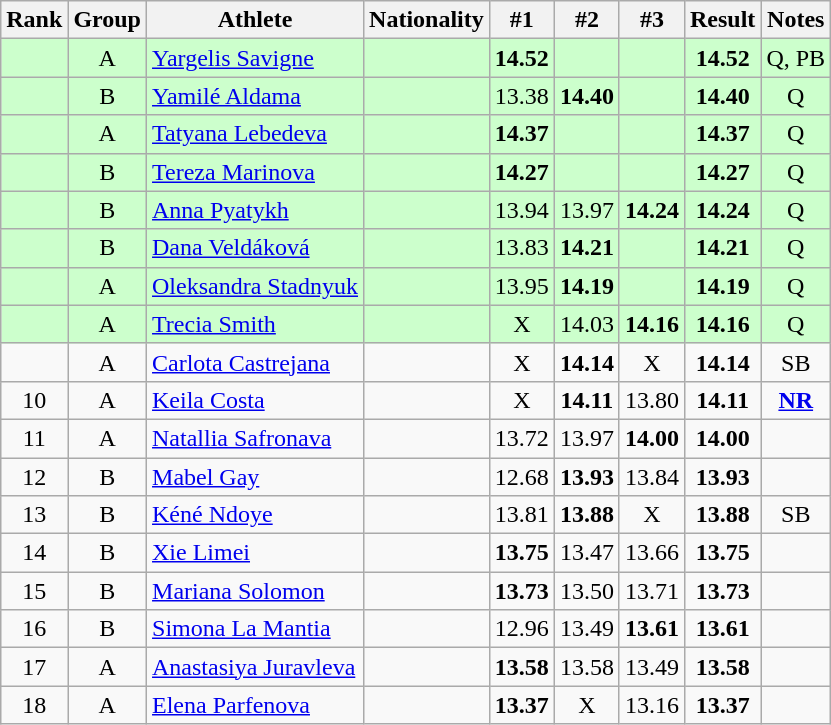<table class="wikitable sortable" style="text-align:center">
<tr>
<th>Rank</th>
<th>Group</th>
<th>Athlete</th>
<th>Nationality</th>
<th>#1</th>
<th>#2</th>
<th>#3</th>
<th>Result</th>
<th>Notes</th>
</tr>
<tr bgcolor=ccffcc>
<td></td>
<td>A</td>
<td align=left><a href='#'>Yargelis Savigne</a></td>
<td align=left></td>
<td><strong>14.52</strong></td>
<td></td>
<td></td>
<td><strong>14.52</strong></td>
<td>Q, PB</td>
</tr>
<tr bgcolor=ccffcc>
<td></td>
<td>B</td>
<td align=left><a href='#'>Yamilé Aldama</a></td>
<td align=left></td>
<td>13.38</td>
<td><strong>14.40</strong></td>
<td></td>
<td><strong>14.40</strong></td>
<td>Q</td>
</tr>
<tr bgcolor=ccffcc>
<td></td>
<td>A</td>
<td align=left><a href='#'>Tatyana Lebedeva</a></td>
<td align=left></td>
<td><strong>14.37</strong></td>
<td></td>
<td></td>
<td><strong>14.37</strong></td>
<td>Q</td>
</tr>
<tr bgcolor=ccffcc>
<td></td>
<td>B</td>
<td align=left><a href='#'>Tereza Marinova</a></td>
<td align=left></td>
<td><strong>14.27</strong></td>
<td></td>
<td></td>
<td><strong>14.27</strong></td>
<td>Q</td>
</tr>
<tr bgcolor=ccffcc>
<td></td>
<td>B</td>
<td align=left><a href='#'>Anna Pyatykh</a></td>
<td align=left></td>
<td>13.94</td>
<td>13.97</td>
<td><strong>14.24</strong></td>
<td><strong>14.24</strong></td>
<td>Q</td>
</tr>
<tr bgcolor=ccffcc>
<td></td>
<td>B</td>
<td align=left><a href='#'>Dana Veldáková</a></td>
<td align=left></td>
<td>13.83</td>
<td><strong>14.21</strong></td>
<td></td>
<td><strong>14.21</strong></td>
<td>Q</td>
</tr>
<tr bgcolor=ccffcc>
<td></td>
<td>A</td>
<td align=left><a href='#'>Oleksandra Stadnyuk</a></td>
<td align=left></td>
<td>13.95</td>
<td><strong>14.19</strong></td>
<td></td>
<td><strong>14.19</strong></td>
<td>Q</td>
</tr>
<tr bgcolor=ccffcc>
<td></td>
<td>A</td>
<td align=left><a href='#'>Trecia Smith</a></td>
<td align=left></td>
<td>X</td>
<td>14.03</td>
<td><strong>14.16</strong></td>
<td><strong>14.16</strong></td>
<td>Q</td>
</tr>
<tr>
<td></td>
<td>A</td>
<td align=left><a href='#'>Carlota Castrejana</a></td>
<td align=left></td>
<td>X</td>
<td><strong>14.14</strong></td>
<td>X</td>
<td><strong>14.14</strong></td>
<td>SB</td>
</tr>
<tr>
<td>10</td>
<td>A</td>
<td align=left><a href='#'>Keila Costa</a></td>
<td align=left></td>
<td>X</td>
<td><strong>14.11</strong></td>
<td>13.80</td>
<td><strong>14.11</strong></td>
<td><strong><a href='#'>NR</a></strong></td>
</tr>
<tr>
<td>11</td>
<td>A</td>
<td align=left><a href='#'>Natallia Safronava</a></td>
<td align=left></td>
<td>13.72</td>
<td>13.97</td>
<td><strong>14.00</strong></td>
<td><strong>14.00</strong></td>
<td></td>
</tr>
<tr>
<td>12</td>
<td>B</td>
<td align=left><a href='#'>Mabel Gay</a></td>
<td align=left></td>
<td>12.68</td>
<td><strong>13.93</strong></td>
<td>13.84</td>
<td><strong>13.93</strong></td>
<td></td>
</tr>
<tr>
<td>13</td>
<td>B</td>
<td align=left><a href='#'>Kéné Ndoye</a></td>
<td align=left></td>
<td>13.81</td>
<td><strong>13.88</strong></td>
<td>X</td>
<td><strong>13.88</strong></td>
<td>SB</td>
</tr>
<tr>
<td>14</td>
<td>B</td>
<td align=left><a href='#'>Xie Limei</a></td>
<td align=left></td>
<td><strong>13.75</strong></td>
<td>13.47</td>
<td>13.66</td>
<td><strong>13.75</strong></td>
<td></td>
</tr>
<tr>
<td>15</td>
<td>B</td>
<td align=left><a href='#'>Mariana Solomon</a></td>
<td align=left></td>
<td><strong>13.73</strong></td>
<td>13.50</td>
<td>13.71</td>
<td><strong>13.73</strong></td>
<td></td>
</tr>
<tr>
<td>16</td>
<td>B</td>
<td align=left><a href='#'>Simona La Mantia</a></td>
<td align=left></td>
<td>12.96</td>
<td>13.49</td>
<td><strong>13.61</strong></td>
<td><strong>13.61</strong></td>
<td></td>
</tr>
<tr>
<td>17</td>
<td>A</td>
<td align=left><a href='#'>Anastasiya Juravleva</a></td>
<td align=left></td>
<td><strong>13.58</strong></td>
<td>13.58</td>
<td>13.49</td>
<td><strong>13.58</strong></td>
<td></td>
</tr>
<tr>
<td>18</td>
<td>A</td>
<td align=left><a href='#'>Elena Parfenova</a></td>
<td align=left></td>
<td><strong>13.37</strong></td>
<td>X</td>
<td>13.16</td>
<td><strong>13.37</strong></td>
<td></td>
</tr>
</table>
